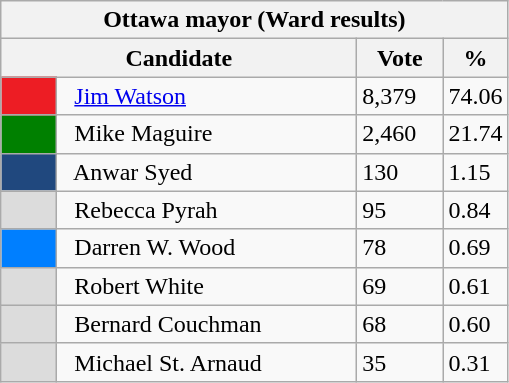<table class="wikitable">
<tr>
<th colspan="4">Ottawa mayor (Ward results)</th>
</tr>
<tr>
<th bgcolor="#DDDDFF" width="230px" colspan="2">Candidate</th>
<th bgcolor="#DDDDFF" width="50px">Vote</th>
<th bgcolor="#DDDDFF" width="30px">%</th>
</tr>
<tr>
<td bgcolor=#ED1D24 width="30px"> </td>
<td>  <a href='#'>Jim Watson</a></td>
<td>8,379</td>
<td>74.06</td>
</tr>
<tr>
<td bgcolor=#008000 width="30px"> </td>
<td>  Mike Maguire</td>
<td>2,460</td>
<td>21.74</td>
</tr>
<tr>
<td bgcolor=#20487E width="30px"> </td>
<td>  Anwar Syed</td>
<td>130</td>
<td>1.15</td>
</tr>
<tr>
<td bgcolor=#DCDCDC width="30px"> </td>
<td>  Rebecca Pyrah</td>
<td>95</td>
<td>0.84</td>
</tr>
<tr>
<td bgcolor=#007FFF width="30px"> </td>
<td>  Darren W. Wood</td>
<td>78</td>
<td>0.69</td>
</tr>
<tr>
<td bgcolor=#DCDCDC width="30px"> </td>
<td>  Robert White</td>
<td>69</td>
<td>0.61</td>
</tr>
<tr>
<td bgcolor=#DCDCDC width="30px"> </td>
<td>  Bernard Couchman</td>
<td>68</td>
<td>0.60</td>
</tr>
<tr>
<td bgcolor=#DCDCDC width="30px"> </td>
<td>  Michael St. Arnaud</td>
<td>35</td>
<td>0.31</td>
</tr>
</table>
